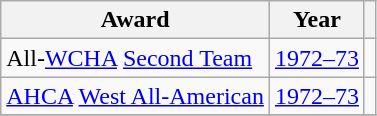<table class="wikitable">
<tr>
<th>Award</th>
<th>Year</th>
<th></th>
</tr>
<tr>
<td>All-<a href='#'>WCHA</a> <a href='#'>Second Team</a></td>
<td><a href='#'>1972–73</a></td>
<td></td>
</tr>
<tr>
<td><a href='#'>AHCA</a> <a href='#'>West All-American</a></td>
<td><a href='#'>1972–73</a></td>
<td></td>
</tr>
<tr>
</tr>
</table>
